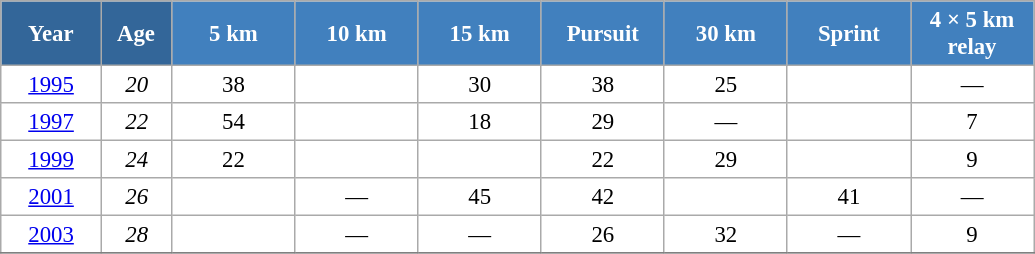<table class="wikitable" style="font-size:95%; text-align:center; border:grey solid 1px; border-collapse:collapse; background:#ffffff;">
<tr>
<th style="background-color:#369; color:white; width:60px;"> Year </th>
<th style="background-color:#369; color:white; width:40px;"> Age </th>
<th style="background-color:#4180be; color:white; width:75px;"> 5 km </th>
<th style="background-color:#4180be; color:white; width:75px;"> 10 km </th>
<th style="background-color:#4180be; color:white; width:75px;"> 15 km </th>
<th style="background-color:#4180be; color:white; width:75px;"> Pursuit </th>
<th style="background-color:#4180be; color:white; width:75px;"> 30 km </th>
<th style="background-color:#4180be; color:white; width:75px;"> Sprint </th>
<th style="background-color:#4180be; color:white; width:75px;"> 4 × 5 km <br> relay </th>
</tr>
<tr>
<td><a href='#'>1995</a></td>
<td><em>20</em></td>
<td>38</td>
<td></td>
<td>30</td>
<td>38</td>
<td>25</td>
<td></td>
<td>—</td>
</tr>
<tr>
<td><a href='#'>1997</a></td>
<td><em>22</em></td>
<td>54</td>
<td></td>
<td>18</td>
<td>29</td>
<td>—</td>
<td></td>
<td>7</td>
</tr>
<tr>
<td><a href='#'>1999</a></td>
<td><em>24</em></td>
<td>22</td>
<td></td>
<td></td>
<td>22</td>
<td>29</td>
<td></td>
<td>9</td>
</tr>
<tr>
<td><a href='#'>2001</a></td>
<td><em>26</em></td>
<td></td>
<td>—</td>
<td>45</td>
<td>42</td>
<td></td>
<td>41</td>
<td>—</td>
</tr>
<tr>
<td><a href='#'>2003</a></td>
<td><em>28</em></td>
<td></td>
<td>—</td>
<td>—</td>
<td>26</td>
<td>32</td>
<td>—</td>
<td>9</td>
</tr>
<tr>
</tr>
</table>
